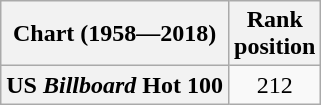<table class="wikitable plainrowheaders" style="text-align:center">
<tr>
<th>Chart (1958—2018)</th>
<th>Rank<br>position</th>
</tr>
<tr>
<th scope="row">US <em>Billboard</em> Hot 100</th>
<td>212</td>
</tr>
</table>
